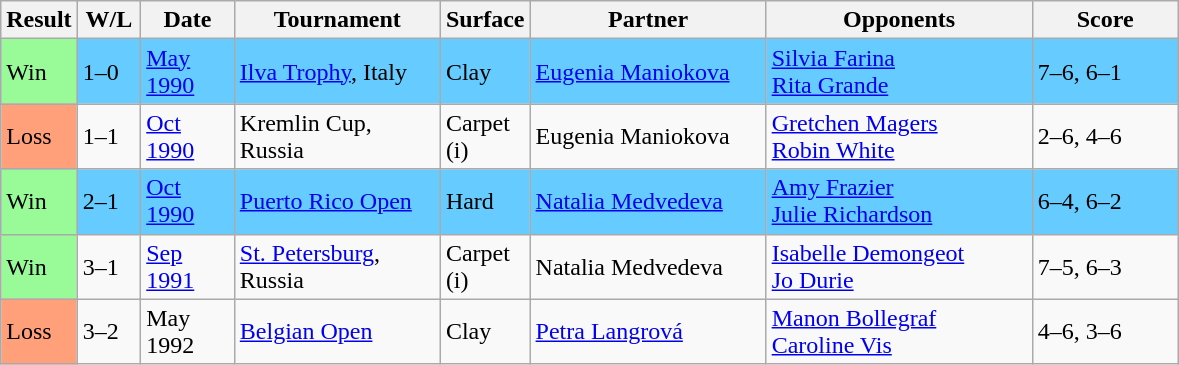<table class="sortable wikitable">
<tr>
<th style="width:40px">Result</th>
<th style="width:35px" class="unsortable">W/L</th>
<th style="width:55px">Date</th>
<th style="width:130px">Tournament</th>
<th style="width:50px">Surface</th>
<th style="width:150px">Partner</th>
<th style="width:170px">Opponents</th>
<th style="width:90px" class="unsortable">Score</th>
</tr>
<tr style="background:#6cf;">
<td style="background:#98fb98;">Win</td>
<td>1–0</td>
<td><a href='#'>May 1990</a></td>
<td><a href='#'>Ilva Trophy</a>, Italy</td>
<td>Clay</td>
<td> <a href='#'>Eugenia Maniokova</a></td>
<td> <a href='#'>Silvia Farina</a> <br>  <a href='#'>Rita Grande</a></td>
<td>7–6, 6–1</td>
</tr>
<tr>
<td style="background:#ffa07a;">Loss</td>
<td>1–1</td>
<td><a href='#'>Oct 1990</a></td>
<td>Kremlin Cup, Russia</td>
<td>Carpet (i)</td>
<td> Eugenia Maniokova</td>
<td> <a href='#'>Gretchen Magers</a> <br>  <a href='#'>Robin White</a></td>
<td>2–6, 4–6</td>
</tr>
<tr style="background:#6cf;">
<td style="background:#98fb98;">Win</td>
<td>2–1</td>
<td><a href='#'>Oct 1990</a></td>
<td><a href='#'>Puerto Rico Open</a></td>
<td>Hard</td>
<td> <a href='#'>Natalia Medvedeva</a></td>
<td> <a href='#'>Amy Frazier</a> <br>  <a href='#'>Julie Richardson</a></td>
<td>6–4, 6–2</td>
</tr>
<tr>
<td style="background:#98fb98;">Win</td>
<td>3–1</td>
<td><a href='#'>Sep 1991</a></td>
<td><a href='#'>St. Petersburg</a>, <br>Russia</td>
<td>Carpet (i)</td>
<td> Natalia Medvedeva</td>
<td> <a href='#'>Isabelle Demongeot</a> <br>  <a href='#'>Jo Durie</a></td>
<td>7–5, 6–3</td>
</tr>
<tr>
<td style="background:#ffa07a;">Loss</td>
<td>3–2</td>
<td>May 1992</td>
<td><a href='#'>Belgian Open</a></td>
<td>Clay</td>
<td> <a href='#'>Petra Langrová</a></td>
<td> <a href='#'>Manon Bollegraf</a> <br>  <a href='#'>Caroline Vis</a></td>
<td>4–6, 3–6</td>
</tr>
</table>
